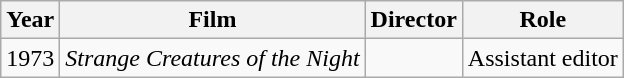<table class="wikitable">
<tr>
<th>Year</th>
<th>Film</th>
<th>Director</th>
<th>Role</th>
</tr>
<tr>
<td>1973</td>
<td><em>Strange Creatures of the Night</em></td>
<td></td>
<td>Assistant editor</td>
</tr>
</table>
